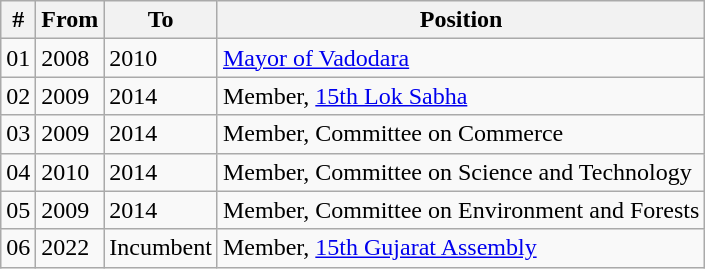<table class="wikitable sortable">
<tr>
<th>#</th>
<th>From</th>
<th>To</th>
<th>Position</th>
</tr>
<tr>
<td>01</td>
<td>2008</td>
<td>2010</td>
<td><a href='#'>Mayor of Vadodara</a></td>
</tr>
<tr>
<td>02</td>
<td>2009</td>
<td>2014</td>
<td>Member, <a href='#'>15th Lok Sabha</a></td>
</tr>
<tr>
<td>03</td>
<td>2009</td>
<td>2014</td>
<td>Member, Committee on Commerce</td>
</tr>
<tr>
<td>04</td>
<td>2010</td>
<td>2014</td>
<td>Member, Committee on Science and Technology</td>
</tr>
<tr>
<td>05</td>
<td>2009</td>
<td>2014</td>
<td>Member, Committee on Environment and Forests</td>
</tr>
<tr>
<td>06</td>
<td>2022</td>
<td>Incumbent</td>
<td>Member, <a href='#'>15th Gujarat Assembly</a></td>
</tr>
</table>
